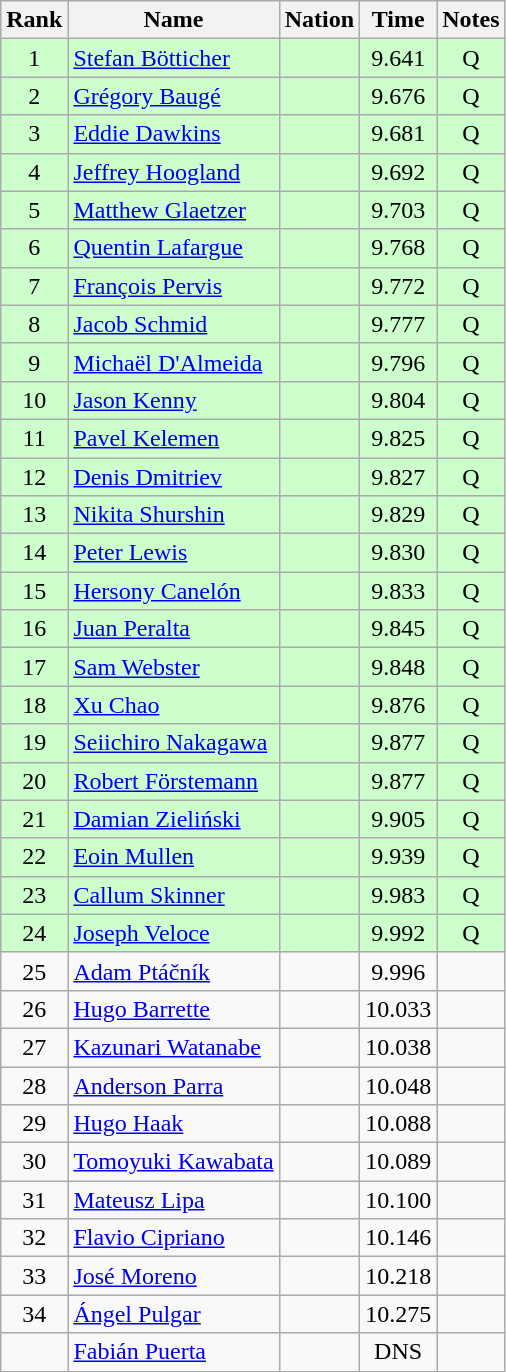<table class="wikitable sortable" style="text-align:center">
<tr>
<th>Rank</th>
<th>Name</th>
<th>Nation</th>
<th>Time</th>
<th>Notes</th>
</tr>
<tr bgcolor=ccffcc>
<td>1</td>
<td align=left><a href='#'>Stefan Bötticher</a></td>
<td align=left></td>
<td>9.641</td>
<td>Q</td>
</tr>
<tr bgcolor=ccffcc>
<td>2</td>
<td align=left><a href='#'>Grégory Baugé</a></td>
<td align=left></td>
<td>9.676</td>
<td>Q</td>
</tr>
<tr bgcolor=ccffcc>
<td>3</td>
<td align=left><a href='#'>Eddie Dawkins</a></td>
<td align=left></td>
<td>9.681</td>
<td>Q</td>
</tr>
<tr bgcolor=ccffcc>
<td>4</td>
<td align=left><a href='#'>Jeffrey Hoogland</a></td>
<td align=left></td>
<td>9.692</td>
<td>Q</td>
</tr>
<tr bgcolor=ccffcc>
<td>5</td>
<td align=left><a href='#'>Matthew Glaetzer</a></td>
<td align=left></td>
<td>9.703</td>
<td>Q</td>
</tr>
<tr bgcolor=ccffcc>
<td>6</td>
<td align=left><a href='#'>Quentin Lafargue</a></td>
<td align=left></td>
<td>9.768</td>
<td>Q</td>
</tr>
<tr bgcolor=ccffcc>
<td>7</td>
<td align=left><a href='#'>François Pervis</a></td>
<td align=left></td>
<td>9.772</td>
<td>Q</td>
</tr>
<tr bgcolor=ccffcc>
<td>8</td>
<td align=left><a href='#'>Jacob Schmid</a></td>
<td align=left></td>
<td>9.777</td>
<td>Q</td>
</tr>
<tr bgcolor=ccffcc>
<td>9</td>
<td align=left><a href='#'>Michaël D'Almeida</a></td>
<td align=left></td>
<td>9.796</td>
<td>Q</td>
</tr>
<tr bgcolor=ccffcc>
<td>10</td>
<td align=left><a href='#'>Jason Kenny</a></td>
<td align=left></td>
<td>9.804</td>
<td>Q</td>
</tr>
<tr bgcolor=ccffcc>
<td>11</td>
<td align=left><a href='#'>Pavel Kelemen</a></td>
<td align=left></td>
<td>9.825</td>
<td>Q</td>
</tr>
<tr bgcolor=ccffcc>
<td>12</td>
<td align=left><a href='#'>Denis Dmitriev</a></td>
<td align=left></td>
<td>9.827</td>
<td>Q</td>
</tr>
<tr bgcolor=ccffcc>
<td>13</td>
<td align=left><a href='#'>Nikita Shurshin</a></td>
<td align=left></td>
<td>9.829</td>
<td>Q</td>
</tr>
<tr bgcolor=ccffcc>
<td>14</td>
<td align=left><a href='#'>Peter Lewis</a></td>
<td align=left></td>
<td>9.830</td>
<td>Q</td>
</tr>
<tr bgcolor=ccffcc>
<td>15</td>
<td align=left><a href='#'>Hersony Canelón</a></td>
<td align=left></td>
<td>9.833</td>
<td>Q</td>
</tr>
<tr bgcolor=ccffcc>
<td>16</td>
<td align=left><a href='#'>Juan Peralta</a></td>
<td align=left></td>
<td>9.845</td>
<td>Q</td>
</tr>
<tr bgcolor=ccffcc>
<td>17</td>
<td align=left><a href='#'>Sam Webster</a></td>
<td align=left></td>
<td>9.848</td>
<td>Q</td>
</tr>
<tr bgcolor=ccffcc>
<td>18</td>
<td align=left><a href='#'>Xu Chao</a></td>
<td align=left></td>
<td>9.876</td>
<td>Q</td>
</tr>
<tr bgcolor=ccffcc>
<td>19</td>
<td align=left><a href='#'>Seiichiro Nakagawa</a></td>
<td align=left></td>
<td>9.877</td>
<td>Q</td>
</tr>
<tr bgcolor=ccffcc>
<td>20</td>
<td align=left><a href='#'>Robert Förstemann</a></td>
<td align=left></td>
<td>9.877</td>
<td>Q</td>
</tr>
<tr bgcolor=ccffcc>
<td>21</td>
<td align=left><a href='#'>Damian Zieliński</a></td>
<td align=left></td>
<td>9.905</td>
<td>Q</td>
</tr>
<tr bgcolor=ccffcc>
<td>22</td>
<td align=left><a href='#'>Eoin Mullen</a></td>
<td align=left></td>
<td>9.939</td>
<td>Q</td>
</tr>
<tr bgcolor=ccffcc>
<td>23</td>
<td align=left><a href='#'>Callum Skinner</a></td>
<td align=left></td>
<td>9.983</td>
<td>Q</td>
</tr>
<tr bgcolor=ccffcc>
<td>24</td>
<td align=left><a href='#'>Joseph Veloce</a></td>
<td align=left></td>
<td>9.992</td>
<td>Q</td>
</tr>
<tr>
<td>25</td>
<td align=left><a href='#'>Adam Ptáčník</a></td>
<td align=left></td>
<td>9.996</td>
<td></td>
</tr>
<tr>
<td>26</td>
<td align=left><a href='#'>Hugo Barrette</a></td>
<td align=left></td>
<td>10.033</td>
<td></td>
</tr>
<tr>
<td>27</td>
<td align=left><a href='#'>Kazunari Watanabe</a></td>
<td align=left></td>
<td>10.038</td>
<td></td>
</tr>
<tr>
<td>28</td>
<td align=left><a href='#'>Anderson Parra</a></td>
<td align=left></td>
<td>10.048</td>
<td></td>
</tr>
<tr>
<td>29</td>
<td align=left><a href='#'>Hugo Haak</a></td>
<td align=left></td>
<td>10.088</td>
<td></td>
</tr>
<tr>
<td>30</td>
<td align=left><a href='#'>Tomoyuki Kawabata</a></td>
<td align=left></td>
<td>10.089</td>
<td></td>
</tr>
<tr>
<td>31</td>
<td align=left><a href='#'>Mateusz Lipa</a></td>
<td align=left></td>
<td>10.100</td>
<td></td>
</tr>
<tr>
<td>32</td>
<td align=left><a href='#'>Flavio Cipriano</a></td>
<td align=left></td>
<td>10.146</td>
<td></td>
</tr>
<tr>
<td>33</td>
<td align=left><a href='#'>José Moreno</a></td>
<td align=left></td>
<td>10.218</td>
<td></td>
</tr>
<tr>
<td>34</td>
<td align=left><a href='#'>Ángel Pulgar</a></td>
<td align=left></td>
<td>10.275</td>
<td></td>
</tr>
<tr>
<td></td>
<td align=left><a href='#'>Fabián Puerta</a></td>
<td align=left></td>
<td>DNS</td>
<td></td>
</tr>
</table>
